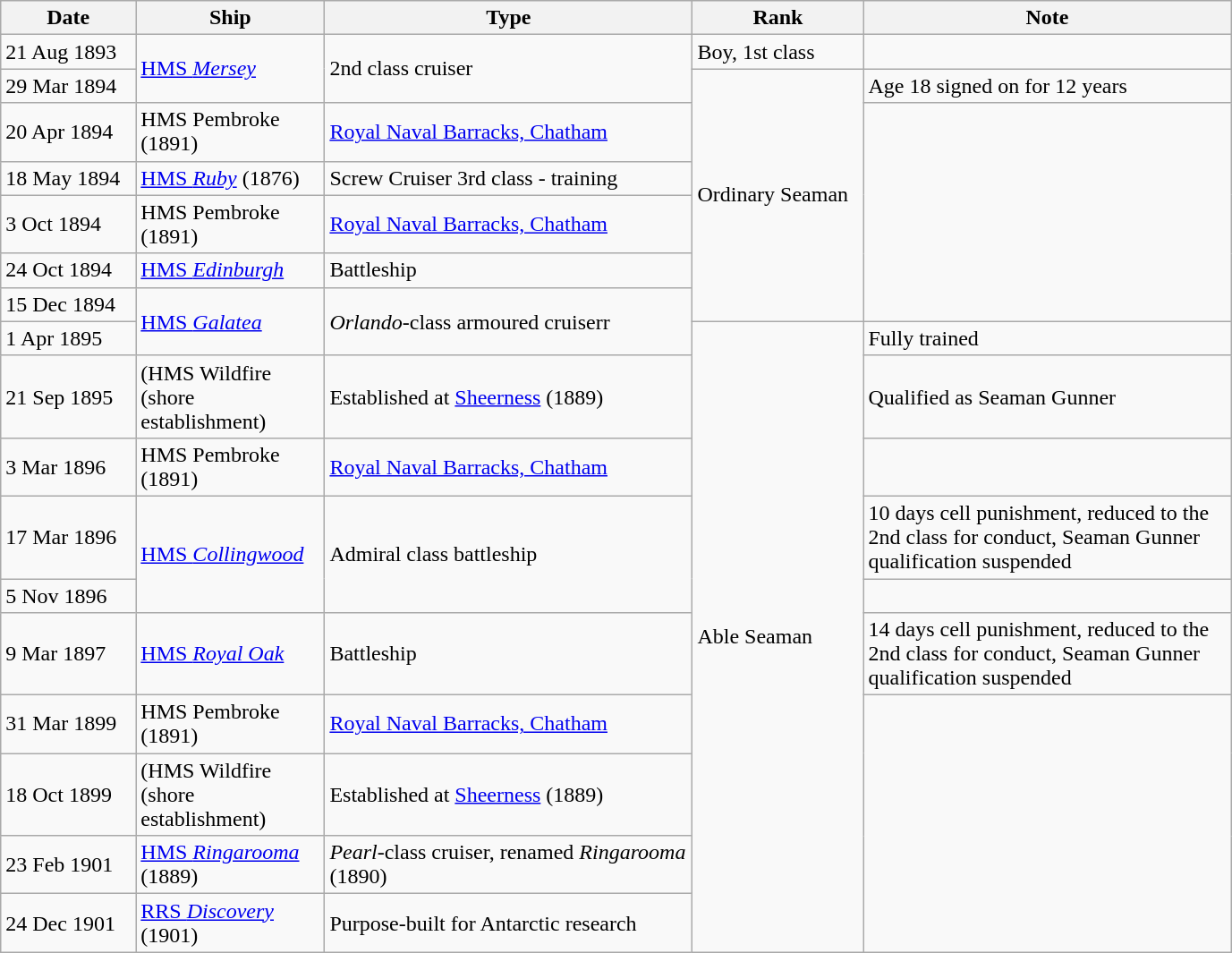<table class="wikitable">
<tr>
<th>Date</th>
<th>Ship</th>
<th>Type</th>
<th>Rank</th>
<th>Note</th>
</tr>
<tr>
<td style="width: 70pt;">21 Aug 1893</td>
<td rowspan="2" style="width: 100pt;"><a href='#'>HMS <em>Mersey</em></a></td>
<td rowspan="2" style="width: 200pt;">2nd class cruiser</td>
<td style="width: 90pt;">Boy, 1st class</td>
<td style="width: 200pt;"></td>
</tr>
<tr>
<td>29 Mar 1894</td>
<td rowspan="6">Ordinary Seaman</td>
<td>Age 18 signed on for 12 years</td>
</tr>
<tr>
<td>20 Apr 1894</td>
<td>HMS Pembroke (1891)</td>
<td><a href='#'>Royal Naval Barracks, Chatham</a></td>
<td rowspan="5"></td>
</tr>
<tr>
<td>18 May 1894</td>
<td><a href='#'>HMS <em>Ruby</em></a> (1876)</td>
<td>Screw Cruiser 3rd class - training</td>
</tr>
<tr>
<td>3 Oct 1894</td>
<td>HMS Pembroke (1891)</td>
<td><a href='#'>Royal Naval Barracks, Chatham</a></td>
</tr>
<tr>
<td>24 Oct 1894</td>
<td><a href='#'>HMS <em>Edinburgh</em></a></td>
<td>Battleship</td>
</tr>
<tr>
<td>15 Dec 1894</td>
<td rowspan="2"><a href='#'>HMS <em>Galatea</em></a></td>
<td rowspan="2"><em>Orlando</em>-class armoured cruiserr</td>
</tr>
<tr>
<td>1 Apr 1895</td>
<td rowspan="10">Able Seaman</td>
<td>Fully trained</td>
</tr>
<tr>
<td>21 Sep 1895</td>
<td>(HMS Wildfire (shore establishment)</td>
<td>Established at <a href='#'>Sheerness</a> (1889)</td>
<td>Qualified as Seaman Gunner</td>
</tr>
<tr>
<td>3 Mar 1896</td>
<td>HMS Pembroke (1891)</td>
<td><a href='#'>Royal Naval Barracks, Chatham</a></td>
<td></td>
</tr>
<tr>
<td>17 Mar 1896</td>
<td rowspan="2"><a href='#'>HMS <em>Collingwood</em></a></td>
<td rowspan="2">Admiral class battleship</td>
<td>10 days cell punishment, reduced to the 2nd class for conduct, Seaman Gunner qualification suspended</td>
</tr>
<tr>
<td>5 Nov 1896</td>
<td></td>
</tr>
<tr>
<td>9 Mar 1897</td>
<td><a href='#'>HMS <em>Royal Oak</em></a></td>
<td>Battleship</td>
<td>14 days cell punishment, reduced to the 2nd class for conduct, Seaman Gunner qualification suspended</td>
</tr>
<tr>
<td>31 Mar 1899</td>
<td>HMS Pembroke (1891)</td>
<td><a href='#'>Royal Naval Barracks, Chatham</a></td>
<td rowspan="4"></td>
</tr>
<tr>
<td>18 Oct 1899</td>
<td>(HMS Wildfire (shore establishment)</td>
<td>Established at <a href='#'>Sheerness</a> (1889)</td>
</tr>
<tr>
<td>23 Feb 1901</td>
<td><a href='#'>HMS <em>Ringarooma</em></a> (1889)</td>
<td><em>Pearl</em>-class cruiser, renamed <em>Ringarooma</em> (1890)</td>
</tr>
<tr>
<td>24 Dec 1901</td>
<td><a href='#'>RRS <em>Discovery</em></a> (1901)</td>
<td>Purpose-built for Antarctic research</td>
</tr>
</table>
